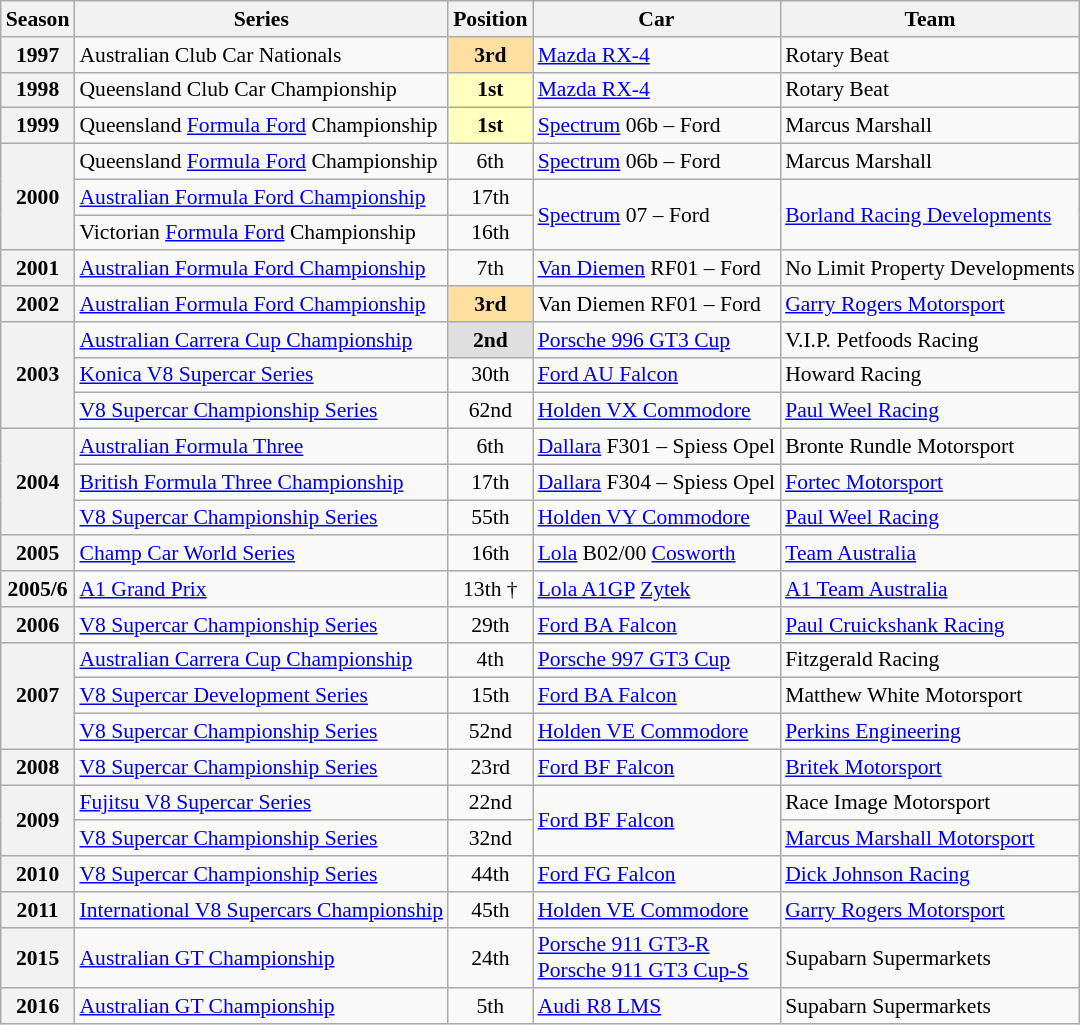<table class="wikitable" style="font-size: 90%;">
<tr>
<th>Season</th>
<th>Series</th>
<th>Position</th>
<th>Car</th>
<th>Team</th>
</tr>
<tr>
<th>1997</th>
<td>Australian Club Car Nationals</td>
<td align="center" style="background:#ffdf9f;"><strong>3rd</strong></td>
<td><a href='#'>Mazda RX-4</a></td>
<td>Rotary Beat</td>
</tr>
<tr>
<th>1998</th>
<td>Queensland Club Car Championship</td>
<td align="center" style="background:#ffffbf;"><strong>1st</strong></td>
<td><a href='#'>Mazda RX-4</a></td>
<td>Rotary Beat</td>
</tr>
<tr>
<th>1999</th>
<td>Queensland <a href='#'>Formula Ford</a> Championship</td>
<td align="center" style="background:#ffffbf;"><strong>1st</strong></td>
<td><a href='#'>Spectrum</a> 06b – Ford</td>
<td>Marcus Marshall</td>
</tr>
<tr>
<th rowspan=3>2000</th>
<td>Queensland <a href='#'>Formula Ford</a> Championship</td>
<td align="center">6th</td>
<td><a href='#'>Spectrum</a> 06b – Ford</td>
<td>Marcus Marshall</td>
</tr>
<tr>
<td><a href='#'>Australian Formula Ford Championship</a></td>
<td align="center">17th</td>
<td rowspan=2><a href='#'>Spectrum</a> 07 – Ford</td>
<td rowspan=2><a href='#'>Borland Racing Developments</a></td>
</tr>
<tr>
<td>Victorian <a href='#'>Formula Ford</a> Championship</td>
<td align="center">16th</td>
</tr>
<tr>
<th>2001</th>
<td><a href='#'>Australian Formula Ford Championship</a></td>
<td align="center">7th</td>
<td><a href='#'>Van Diemen</a> RF01 – Ford</td>
<td nowrap>No Limit Property Developments</td>
</tr>
<tr>
<th>2002</th>
<td><a href='#'>Australian Formula Ford Championship</a></td>
<td align="center" style="background:#ffdf9f;"><strong>3rd</strong></td>
<td>Van Diemen RF01 – Ford</td>
<td><a href='#'>Garry Rogers Motorsport</a></td>
</tr>
<tr>
<th rowspan=3>2003</th>
<td><a href='#'>Australian Carrera Cup Championship</a></td>
<td align="center" style="background:#dfdfdf;"><strong>2nd</strong></td>
<td><a href='#'>Porsche 996 GT3 Cup</a></td>
<td>V.I.P. Petfoods Racing</td>
</tr>
<tr>
<td><a href='#'>Konica V8 Supercar Series</a></td>
<td align="center">30th</td>
<td><a href='#'>Ford AU Falcon</a></td>
<td>Howard Racing</td>
</tr>
<tr>
<td><a href='#'>V8 Supercar Championship Series</a></td>
<td align="center">62nd</td>
<td><a href='#'>Holden VX Commodore</a></td>
<td><a href='#'>Paul Weel Racing</a></td>
</tr>
<tr>
<th rowspan=3>2004</th>
<td><a href='#'>Australian Formula Three</a></td>
<td align="center">6th</td>
<td><a href='#'>Dallara</a> F301 – Spiess Opel</td>
<td>Bronte Rundle Motorsport</td>
</tr>
<tr>
<td><a href='#'>British Formula Three Championship</a></td>
<td align="center">17th</td>
<td nowrap><a href='#'>Dallara</a> F304 – Spiess Opel</td>
<td><a href='#'>Fortec Motorsport</a></td>
</tr>
<tr>
<td><a href='#'>V8 Supercar Championship Series</a></td>
<td align="center">55th</td>
<td><a href='#'>Holden VY Commodore</a></td>
<td><a href='#'>Paul Weel Racing</a></td>
</tr>
<tr>
<th>2005</th>
<td><a href='#'>Champ Car World Series</a></td>
<td align="center">16th</td>
<td><a href='#'>Lola</a> B02/00 <a href='#'>Cosworth</a></td>
<td><a href='#'>Team Australia</a></td>
</tr>
<tr>
<th>2005/6</th>
<td><a href='#'>A1 Grand Prix</a></td>
<td align="center">13th †</td>
<td><a href='#'>Lola A1GP</a> <a href='#'>Zytek</a></td>
<td><a href='#'>A1 Team Australia</a></td>
</tr>
<tr>
<th>2006</th>
<td><a href='#'>V8 Supercar Championship Series</a></td>
<td align="center">29th</td>
<td><a href='#'>Ford BA Falcon</a></td>
<td><a href='#'>Paul Cruickshank Racing</a></td>
</tr>
<tr>
<th rowspan=3>2007</th>
<td><a href='#'>Australian Carrera Cup Championship</a></td>
<td align="center">4th</td>
<td><a href='#'>Porsche 997 GT3 Cup</a></td>
<td>Fitzgerald Racing</td>
</tr>
<tr>
<td><a href='#'>V8 Supercar Development Series</a></td>
<td align="center">15th</td>
<td><a href='#'>Ford BA Falcon</a></td>
<td>Matthew White Motorsport</td>
</tr>
<tr>
<td><a href='#'>V8 Supercar Championship Series</a></td>
<td align="center">52nd</td>
<td><a href='#'>Holden VE Commodore</a></td>
<td><a href='#'>Perkins Engineering</a></td>
</tr>
<tr>
<th>2008</th>
<td><a href='#'>V8 Supercar Championship Series</a></td>
<td align="center">23rd</td>
<td><a href='#'>Ford BF Falcon</a></td>
<td><a href='#'>Britek Motorsport</a></td>
</tr>
<tr>
<th rowspan=2>2009</th>
<td><a href='#'>Fujitsu V8 Supercar Series</a></td>
<td align="center">22nd</td>
<td rowspan=2><a href='#'>Ford BF Falcon</a></td>
<td>Race Image Motorsport</td>
</tr>
<tr>
<td><a href='#'>V8 Supercar Championship Series</a></td>
<td align="center">32nd</td>
<td><a href='#'>Marcus Marshall Motorsport</a></td>
</tr>
<tr>
<th>2010</th>
<td><a href='#'>V8 Supercar Championship Series</a></td>
<td align="center">44th</td>
<td><a href='#'>Ford FG Falcon</a></td>
<td><a href='#'>Dick Johnson Racing</a></td>
</tr>
<tr>
<th>2011</th>
<td nowrap><a href='#'>International V8 Supercars Championship</a></td>
<td align="center">45th</td>
<td><a href='#'>Holden VE Commodore</a></td>
<td><a href='#'>Garry Rogers Motorsport</a></td>
</tr>
<tr>
<th>2015</th>
<td><a href='#'>Australian GT Championship</a></td>
<td align="center">24th</td>
<td><a href='#'>Porsche 911 GT3-R</a> <br><a href='#'>Porsche 911 GT3 Cup-S</a></td>
<td>Supabarn Supermarkets</td>
</tr>
<tr>
<th>2016</th>
<td><a href='#'>Australian GT Championship</a></td>
<td align="center">5th</td>
<td><a href='#'>Audi R8 LMS</a></td>
<td>Supabarn Supermarkets</td>
</tr>
</table>
